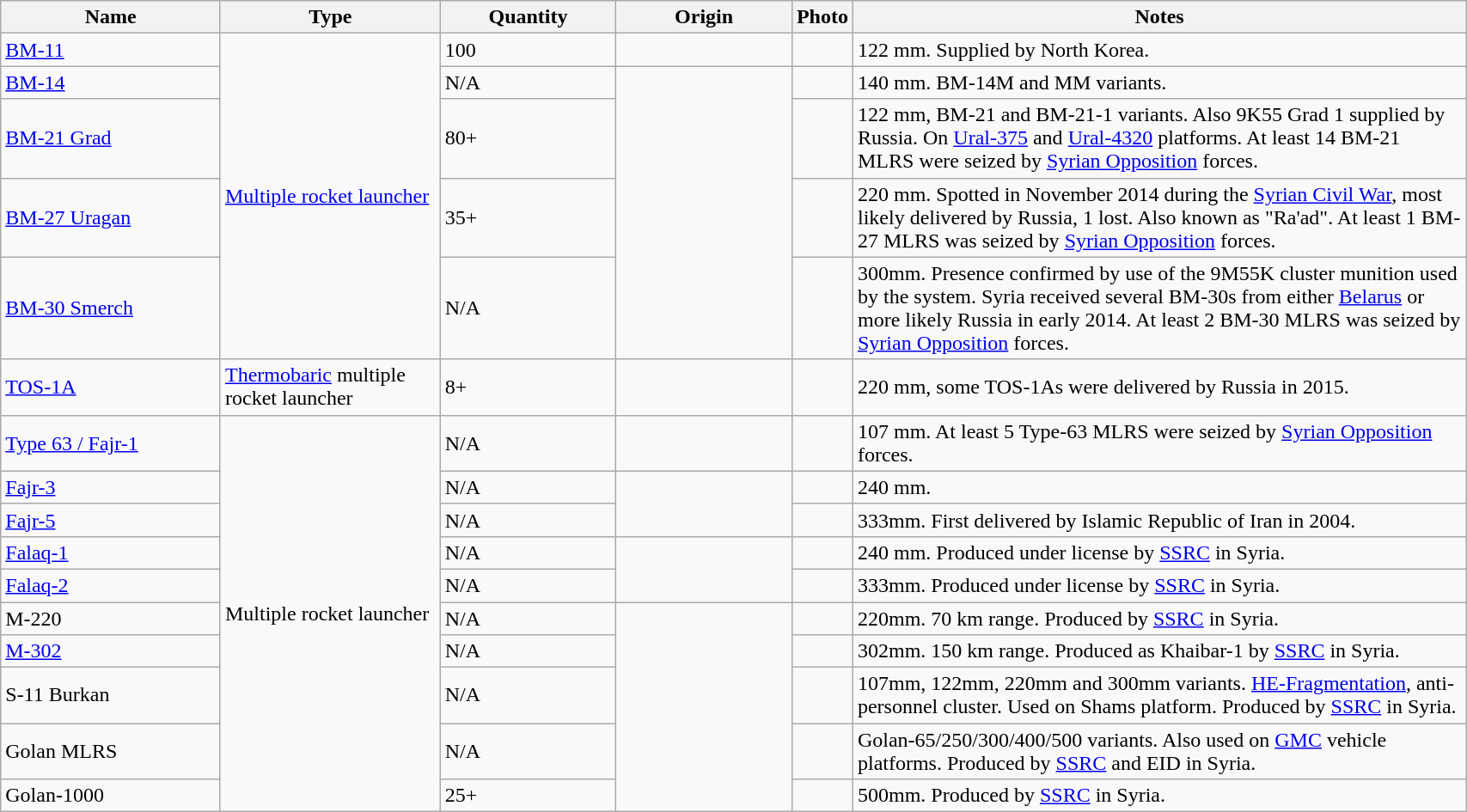<table class="wikitable" style="width:90%;">
<tr>
<th style="width:15%;">Name</th>
<th style="width:15%;">Type</th>
<th style="width:12%;">Quantity</th>
<th style="width:12%;">Origin</th>
<th>Photo</th>
<th>Notes</th>
</tr>
<tr>
<td><a href='#'>BM-11</a></td>
<td rowspan="5"><a href='#'>Multiple rocket launcher</a></td>
<td>100</td>
<td></td>
<td></td>
<td>122 mm. Supplied by North Korea.</td>
</tr>
<tr>
<td><a href='#'>BM-14</a></td>
<td>N/A</td>
<td rowspan="4"></td>
<td></td>
<td>140 mm. BM-14M and MM variants.</td>
</tr>
<tr>
<td><a href='#'>BM-21 Grad</a></td>
<td>80+</td>
<td></td>
<td>122 mm, BM-21 and BM-21-1 variants. Also 9K55 Grad 1 supplied by Russia. On <a href='#'>Ural-375</a> and <a href='#'>Ural-4320</a> platforms. At least 14 BM-21 MLRS were seized by <a href='#'>Syrian Opposition</a> forces.</td>
</tr>
<tr>
<td><a href='#'>BM-27 Uragan</a></td>
<td>35+</td>
<td></td>
<td>220 mm. Spotted in November 2014 during the <a href='#'>Syrian Civil War</a>, most likely delivered by Russia, 1 lost. Also known as "Ra'ad". At least 1 BM-27 MLRS was seized by <a href='#'>Syrian Opposition</a> forces.</td>
</tr>
<tr>
<td><a href='#'>BM-30 Smerch</a></td>
<td>N/A</td>
<td></td>
<td>300mm. Presence confirmed by use of the 9M55K cluster munition used by the system. Syria received several BM-30s from either <a href='#'>Belarus</a> or more likely Russia in early 2014. At least 2 BM-30 MLRS was seized by <a href='#'>Syrian Opposition</a> forces.</td>
</tr>
<tr>
<td><a href='#'>TOS-1A</a></td>
<td><a href='#'>Thermobaric</a> multiple rocket launcher</td>
<td>8+</td>
<td></td>
<td></td>
<td>220 mm, some TOS-1As were delivered by Russia in 2015.</td>
</tr>
<tr>
<td><a href='#'>Type 63 / Fajr-1</a></td>
<td rowspan="11">Multiple rocket launcher</td>
<td>N/A</td>
<td>  <br></td>
<td></td>
<td>107 mm. At least 5 Type-63 MLRS were seized by <a href='#'>Syrian Opposition</a> forces.</td>
</tr>
<tr>
<td><a href='#'>Fajr-3</a></td>
<td>N/A</td>
<td rowspan="2"></td>
<td></td>
<td>240 mm.</td>
</tr>
<tr>
<td><a href='#'>Fajr-5</a></td>
<td>N/A</td>
<td></td>
<td>333mm. First delivered by Islamic Republic of Iran in 2004.</td>
</tr>
<tr>
<td><a href='#'>Falaq-1</a></td>
<td>N/A</td>
<td rowspan="2"><br></td>
<td></td>
<td>240 mm. Produced under license by <a href='#'>SSRC</a> in Syria.</td>
</tr>
<tr>
<td><a href='#'>Falaq-2</a></td>
<td>N/A</td>
<td></td>
<td>333mm. Produced under license by <a href='#'>SSRC</a> in Syria.</td>
</tr>
<tr>
<td>M-220</td>
<td>N/A</td>
<td rowspan="5"></td>
<td></td>
<td>220mm. 70 km range. Produced by <a href='#'>SSRC</a> in Syria.</td>
</tr>
<tr>
<td><a href='#'>M-302</a></td>
<td>N/A</td>
<td></td>
<td>302mm. 150 km range. Produced as Khaibar-1 by <a href='#'>SSRC</a> in Syria.</td>
</tr>
<tr>
<td>S-11 Burkan</td>
<td>N/A</td>
<td></td>
<td>107mm, 122mm, 220mm and 300mm variants. <a href='#'>HE-Fragmentation</a>, anti-personnel cluster. Used on Shams platform. Produced by <a href='#'>SSRC</a> in Syria.</td>
</tr>
<tr>
<td>Golan MLRS</td>
<td>N/A</td>
<td></td>
<td>Golan-65/250/300/400/500 variants. Also used on <a href='#'>GMC</a> vehicle platforms. Produced by <a href='#'>SSRC</a> and EID in Syria.</td>
</tr>
<tr>
<td>Golan-1000</td>
<td>25+</td>
<td></td>
<td>500mm. Produced by <a href='#'>SSRC</a> in Syria.</td>
</tr>
</table>
